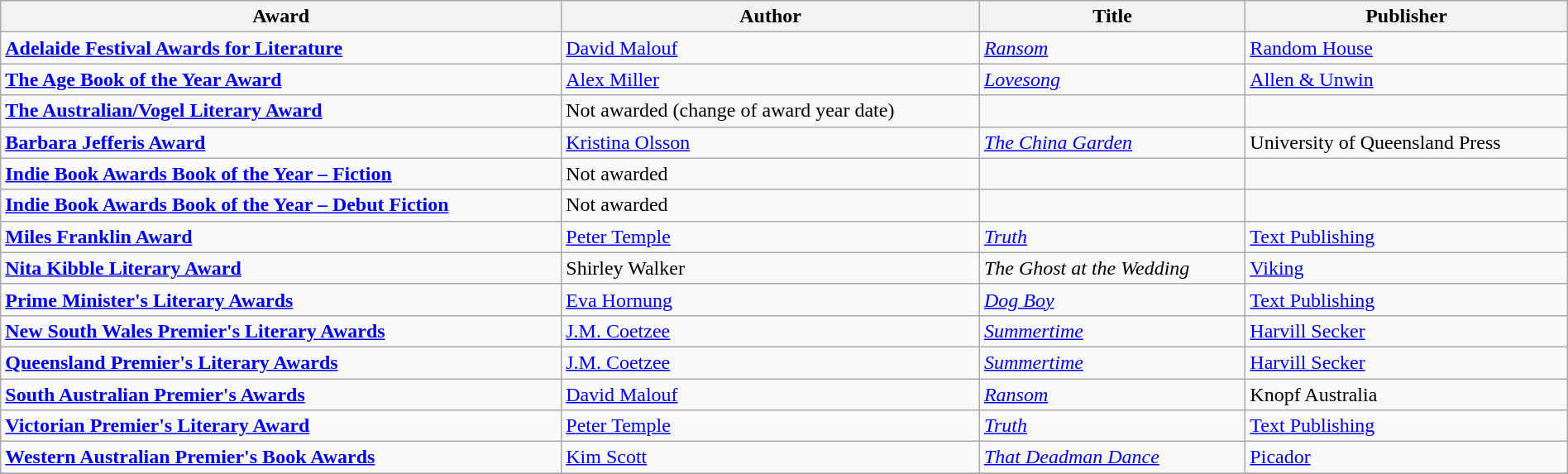<table class="wikitable" width=100%>
<tr>
<th>Award</th>
<th>Author</th>
<th>Title</th>
<th>Publisher</th>
</tr>
<tr>
<td><strong><a href='#'>Adelaide Festival Awards for Literature</a></strong></td>
<td><a href='#'>David Malouf</a></td>
<td><em><a href='#'>Ransom</a></em></td>
<td><a href='#'>Random House</a></td>
</tr>
<tr>
<td><strong><a href='#'>The Age Book of the Year Award</a></strong></td>
<td><a href='#'>Alex Miller</a></td>
<td><em><a href='#'>Lovesong</a></em></td>
<td><a href='#'>Allen & Unwin</a></td>
</tr>
<tr>
<td><strong><a href='#'>The Australian/Vogel Literary Award</a></strong></td>
<td>Not awarded (change of award year date)</td>
<td></td>
<td></td>
</tr>
<tr>
<td><strong><a href='#'>Barbara Jefferis Award</a></strong></td>
<td><a href='#'>Kristina Olsson</a></td>
<td><em><a href='#'>The China Garden</a></em></td>
<td>University of Queensland Press</td>
</tr>
<tr>
<td><strong><a href='#'>Indie Book Awards Book of the Year – Fiction</a></strong></td>
<td>Not awarded</td>
<td></td>
<td></td>
</tr>
<tr>
<td><strong><a href='#'>Indie Book Awards Book of the Year – Debut Fiction</a></strong></td>
<td>Not awarded</td>
<td></td>
<td></td>
</tr>
<tr>
<td><strong><a href='#'>Miles Franklin Award</a></strong></td>
<td><a href='#'>Peter Temple</a></td>
<td><em><a href='#'>Truth</a></em></td>
<td><a href='#'>Text Publishing</a></td>
</tr>
<tr>
<td><strong><a href='#'>Nita Kibble Literary Award</a></strong></td>
<td>Shirley Walker</td>
<td><em>The Ghost at the Wedding</em></td>
<td><a href='#'>Viking</a></td>
</tr>
<tr>
<td><strong><a href='#'>Prime Minister's Literary Awards</a></strong></td>
<td><a href='#'>Eva Hornung</a></td>
<td><em><a href='#'>Dog Boy</a></em></td>
<td><a href='#'>Text Publishing</a></td>
</tr>
<tr>
<td><strong><a href='#'>New South Wales Premier's Literary Awards</a></strong></td>
<td><a href='#'>J.M. Coetzee</a></td>
<td><em><a href='#'>Summertime</a></em></td>
<td><a href='#'>Harvill Secker</a></td>
</tr>
<tr>
<td><strong><a href='#'>Queensland Premier's Literary Awards</a></strong></td>
<td><a href='#'>J.M. Coetzee</a></td>
<td><em><a href='#'>Summertime</a></em></td>
<td><a href='#'>Harvill Secker</a></td>
</tr>
<tr>
<td><strong><a href='#'>South Australian Premier's Awards</a></strong></td>
<td><a href='#'>David Malouf</a></td>
<td><em><a href='#'>Ransom</a></em></td>
<td>Knopf Australia</td>
</tr>
<tr>
<td><strong><a href='#'>Victorian Premier's Literary Award</a></strong></td>
<td><a href='#'>Peter Temple</a></td>
<td><em><a href='#'>Truth</a></em></td>
<td><a href='#'>Text Publishing</a></td>
</tr>
<tr>
<td><strong><a href='#'>Western Australian Premier's Book Awards</a></strong></td>
<td><a href='#'>Kim Scott</a></td>
<td><em><a href='#'>That Deadman Dance</a></em></td>
<td><a href='#'>Picador</a></td>
</tr>
<tr>
</tr>
</table>
